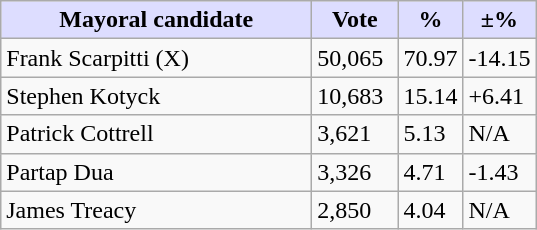<table class="wikitable">
<tr>
<th style="background:#ddf; width:200px;">Mayoral candidate</th>
<th style="background:#ddf; width:50px;">Vote</th>
<th style="background:#ddf; width:30px;">%</th>
<th style="background:#ddf; width:40px;">±%</th>
</tr>
<tr>
<td>Frank Scarpitti (X)</td>
<td>50,065</td>
<td>70.97</td>
<td>-14.15</td>
</tr>
<tr>
<td>Stephen Kotyck</td>
<td>10,683</td>
<td>15.14</td>
<td>+6.41</td>
</tr>
<tr>
<td>Patrick Cottrell</td>
<td>3,621</td>
<td>5.13</td>
<td>N/A</td>
</tr>
<tr>
<td>Partap Dua</td>
<td>3,326</td>
<td>4.71</td>
<td>-1.43</td>
</tr>
<tr>
<td>James Treacy</td>
<td>2,850</td>
<td>4.04</td>
<td>N/A</td>
</tr>
</table>
